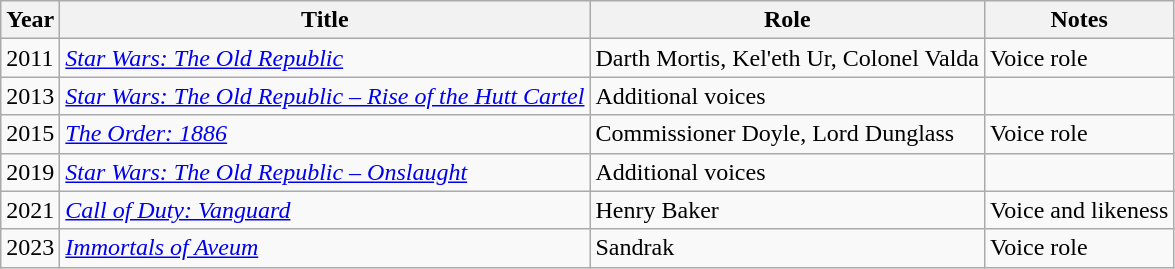<table class="wikitable sortable">
<tr>
<th scope="col">Year</th>
<th scope="col">Title</th>
<th scope="col">Role</th>
<th scope="col" class="unsortable">Notes</th>
</tr>
<tr>
<td>2011</td>
<td><em><a href='#'>Star Wars: The Old Republic</a></em></td>
<td>Darth Mortis, Kel'eth Ur, Colonel Valda</td>
<td>Voice role</td>
</tr>
<tr>
<td>2013</td>
<td><em><a href='#'>Star Wars: The Old Republic – Rise of the Hutt Cartel</a></em></td>
<td>Additional voices</td>
<td></td>
</tr>
<tr>
<td>2015</td>
<td><em><a href='#'>The Order: 1886</a></em></td>
<td>Commissioner Doyle, Lord Dunglass</td>
<td>Voice role</td>
</tr>
<tr>
<td>2019</td>
<td><em><a href='#'>Star Wars: The Old Republic – Onslaught</a></em></td>
<td>Additional voices</td>
<td></td>
</tr>
<tr>
<td>2021</td>
<td><em><a href='#'>Call of Duty: Vanguard</a></em></td>
<td>Henry Baker</td>
<td>Voice and likeness</td>
</tr>
<tr>
<td>2023</td>
<td><em><a href='#'>Immortals of Aveum</a></em></td>
<td>Sandrak</td>
<td>Voice role</td>
</tr>
</table>
